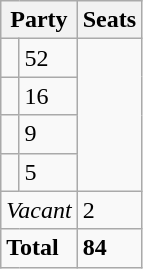<table class="wikitable">
<tr>
<th colspan=2>Party</th>
<th>Seats</th>
</tr>
<tr>
<td></td>
<td>52</td>
</tr>
<tr>
<td></td>
<td>16</td>
</tr>
<tr>
<td></td>
<td>9</td>
</tr>
<tr>
<td></td>
<td>5</td>
</tr>
<tr>
<td colspan="2"><em>Vacant</em></td>
<td>2</td>
</tr>
<tr>
<td colspan="2"><strong>Total</strong></td>
<td><strong>84</strong></td>
</tr>
</table>
